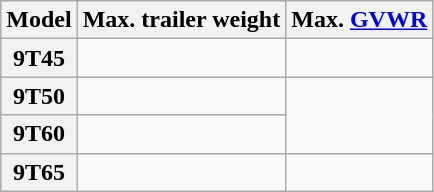<table class="wikitable" style="font-size:100%;text-align:center;">
<tr>
<th>Model</th>
<th>Max. trailer weight</th>
<th>Max. <a href='#'>GVWR</a></th>
</tr>
<tr>
<th>9T45</th>
<td></td>
<td></td>
</tr>
<tr>
<th>9T50</th>
<td></td>
<td rowspan=2></td>
</tr>
<tr>
<th>9T60</th>
<td></td>
</tr>
<tr>
<th>9T65</th>
<td></td>
<td></td>
</tr>
</table>
